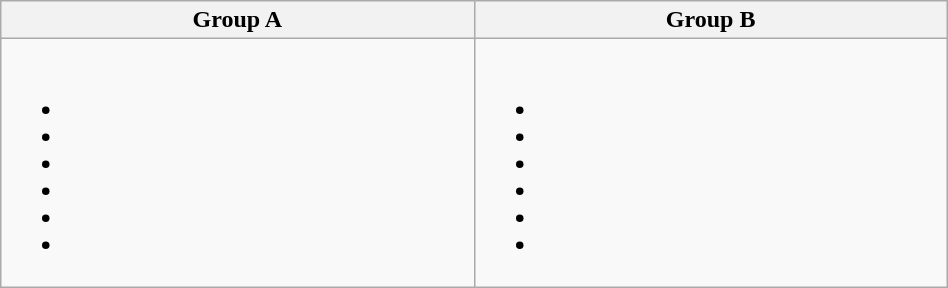<table class="wikitable" width=50%>
<tr>
<th width=25%>Group A</th>
<th width=25%>Group B</th>
</tr>
<tr>
<td><br><ul><li></li><li></li><li></li><li></li><li></li><li></li></ul></td>
<td><br><ul><li></li><li></li><li></li><li></li><li></li><li></li></ul></td>
</tr>
</table>
